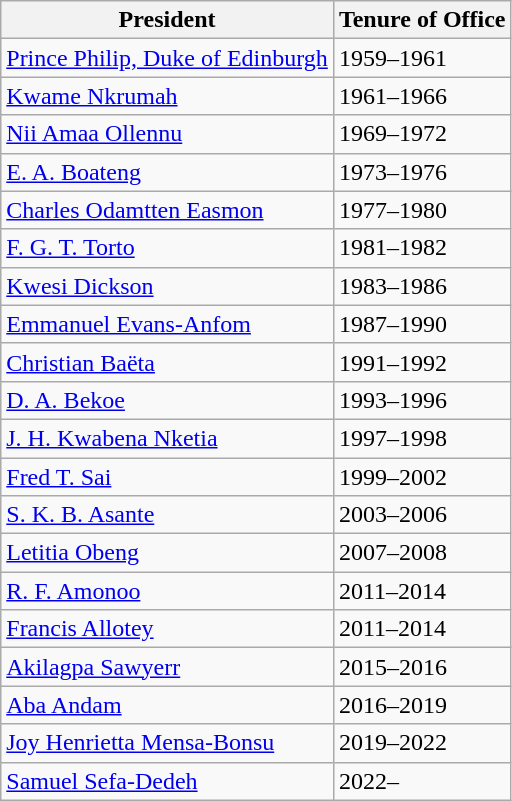<table class="wikitable collapsible sortable">
<tr>
<th>President</th>
<th>Tenure of Office</th>
</tr>
<tr>
<td><a href='#'>Prince Philip, Duke of Edinburgh</a></td>
<td>1959–1961</td>
</tr>
<tr>
<td><a href='#'>Kwame Nkrumah</a></td>
<td>1961–1966</td>
</tr>
<tr>
<td><a href='#'>Nii Amaa Ollennu</a></td>
<td>1969–1972</td>
</tr>
<tr>
<td><a href='#'>E. A. Boateng</a></td>
<td>1973–1976</td>
</tr>
<tr>
<td><a href='#'>Charles Odamtten Easmon</a></td>
<td>1977–1980</td>
</tr>
<tr>
<td><a href='#'>F. G. T. Torto</a></td>
<td>1981–1982</td>
</tr>
<tr>
<td><a href='#'>Kwesi Dickson</a></td>
<td>1983–1986</td>
</tr>
<tr>
<td><a href='#'>Emmanuel Evans-Anfom</a></td>
<td>1987–1990</td>
</tr>
<tr>
<td><a href='#'>Christian Baëta</a></td>
<td>1991–1992</td>
</tr>
<tr>
<td><a href='#'>D. A. Bekoe</a></td>
<td>1993–1996</td>
</tr>
<tr>
<td><a href='#'>J. H. Kwabena Nketia</a></td>
<td>1997–1998</td>
</tr>
<tr>
<td><a href='#'>Fred T. Sai</a></td>
<td>1999–2002</td>
</tr>
<tr>
<td><a href='#'>S. K. B. Asante</a></td>
<td>2003–2006</td>
</tr>
<tr>
<td><a href='#'>Letitia Obeng</a></td>
<td>2007–2008</td>
</tr>
<tr>
<td><a href='#'>R. F. Amonoo</a></td>
<td>2011–2014</td>
</tr>
<tr>
<td><a href='#'>Francis Allotey</a></td>
<td>2011–2014</td>
</tr>
<tr>
<td><a href='#'>Akilagpa Sawyerr</a></td>
<td>2015–2016</td>
</tr>
<tr>
<td><a href='#'>Aba Andam</a></td>
<td>2016–2019</td>
</tr>
<tr>
<td><a href='#'>Joy Henrietta Mensa-Bonsu</a></td>
<td>2019–2022</td>
</tr>
<tr>
<td><a href='#'>Samuel Sefa-Dedeh</a></td>
<td>2022–</td>
</tr>
</table>
